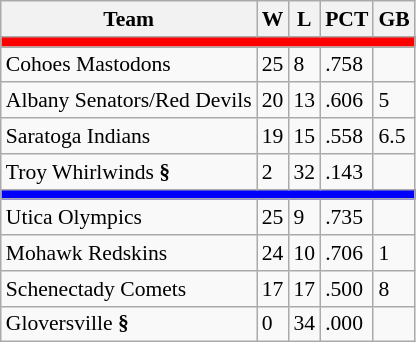<table class="wikitable" style="font-size:90%">
<tr>
<th>Team</th>
<th>W</th>
<th>L</th>
<th>PCT</th>
<th>GB</th>
</tr>
<tr>
<th style="background:red" colspan="5"></th>
</tr>
<tr>
<td>Cohoes Mastodons</td>
<td>25</td>
<td>8</td>
<td>.758</td>
<td></td>
</tr>
<tr>
<td>Albany Senators/Red Devils</td>
<td>20</td>
<td>13</td>
<td>.606</td>
<td>5</td>
</tr>
<tr>
<td>Saratoga Indians</td>
<td>19</td>
<td>15</td>
<td>.558</td>
<td>6.5</td>
</tr>
<tr>
<td>Troy Whirlwinds <strong>§</strong></td>
<td>2</td>
<td>32</td>
<td>.143</td>
<td></td>
</tr>
<tr>
<th style="background:blue" colspan="5"></th>
</tr>
<tr>
<td>Utica Olympics</td>
<td>25</td>
<td>9</td>
<td>.735</td>
<td></td>
</tr>
<tr>
<td>Mohawk Redskins</td>
<td>24</td>
<td>10</td>
<td>.706</td>
<td>1</td>
</tr>
<tr>
<td>Schenectady Comets</td>
<td>17</td>
<td>17</td>
<td>.500</td>
<td>8</td>
</tr>
<tr>
<td>Gloversville <strong>§</strong></td>
<td>0</td>
<td>34</td>
<td>.000</td>
<td></td>
</tr>
</table>
